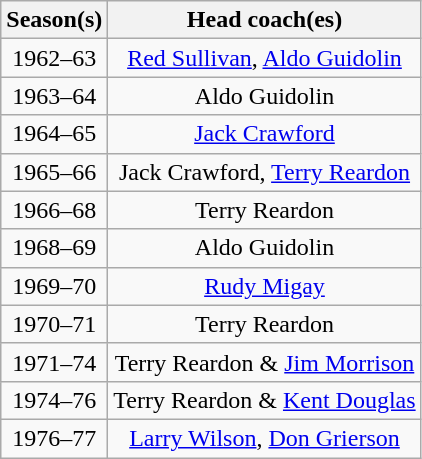<table class="wikitable" style="text-align:center">
<tr>
<th>Season(s)</th>
<th>Head coach(es)</th>
</tr>
<tr>
<td>1962–63</td>
<td><a href='#'>Red Sullivan</a>, <a href='#'>Aldo Guidolin</a></td>
</tr>
<tr>
<td>1963–64</td>
<td>Aldo Guidolin</td>
</tr>
<tr>
<td>1964–65</td>
<td><a href='#'>Jack Crawford</a></td>
</tr>
<tr>
<td>1965–66</td>
<td>Jack Crawford, <a href='#'>Terry Reardon</a></td>
</tr>
<tr>
<td>1966–68</td>
<td>Terry Reardon</td>
</tr>
<tr>
<td>1968–69</td>
<td>Aldo Guidolin</td>
</tr>
<tr>
<td>1969–70</td>
<td><a href='#'>Rudy Migay</a></td>
</tr>
<tr>
<td>1970–71</td>
<td>Terry Reardon</td>
</tr>
<tr>
<td>1971–74</td>
<td>Terry Reardon & <a href='#'>Jim Morrison</a></td>
</tr>
<tr>
<td>1974–76</td>
<td>Terry Reardon & <a href='#'>Kent Douglas</a></td>
</tr>
<tr>
<td>1976–77</td>
<td><a href='#'>Larry Wilson</a>, <a href='#'>Don Grierson</a></td>
</tr>
</table>
